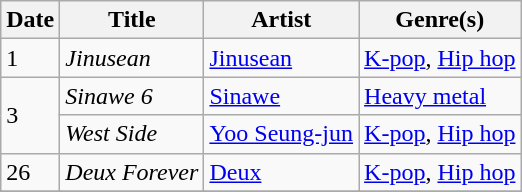<table class="wikitable" style="text-align: left;">
<tr>
<th>Date</th>
<th>Title</th>
<th>Artist</th>
<th>Genre(s)</th>
</tr>
<tr>
<td>1</td>
<td><em>Jinusean</em></td>
<td><a href='#'>Jinusean</a></td>
<td><a href='#'>K-pop</a>, <a href='#'>Hip hop</a></td>
</tr>
<tr>
<td rowspan="2">3</td>
<td><em>Sinawe 6</em></td>
<td><a href='#'>Sinawe</a></td>
<td><a href='#'>Heavy metal</a></td>
</tr>
<tr>
<td><em>West Side</em></td>
<td><a href='#'>Yoo Seung-jun</a></td>
<td><a href='#'>K-pop</a>, <a href='#'>Hip hop</a></td>
</tr>
<tr>
<td>26</td>
<td><em>Deux Forever</em></td>
<td><a href='#'>Deux</a></td>
<td><a href='#'>K-pop</a>, <a href='#'>Hip hop</a></td>
</tr>
<tr>
</tr>
</table>
